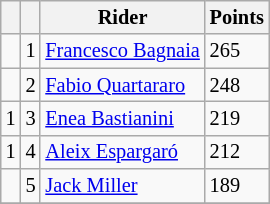<table class="wikitable" style="font-size: 85%;">
<tr>
<th></th>
<th></th>
<th>Rider</th>
<th>Points</th>
</tr>
<tr>
<td></td>
<td align=center>1</td>
<td> <a href='#'>Francesco Bagnaia</a></td>
<td align=left>265</td>
</tr>
<tr>
<td></td>
<td align=center>2</td>
<td> <a href='#'>Fabio Quartararo</a></td>
<td align=left>248</td>
</tr>
<tr>
<td> 1</td>
<td align=center>3</td>
<td> <a href='#'>Enea Bastianini</a></td>
<td align=left>219</td>
</tr>
<tr>
<td> 1</td>
<td align=center>4</td>
<td> <a href='#'>Aleix Espargaró</a></td>
<td align=left>212</td>
</tr>
<tr>
<td></td>
<td align=center>5</td>
<td> <a href='#'>Jack Miller</a></td>
<td align=left>189</td>
</tr>
<tr>
</tr>
</table>
